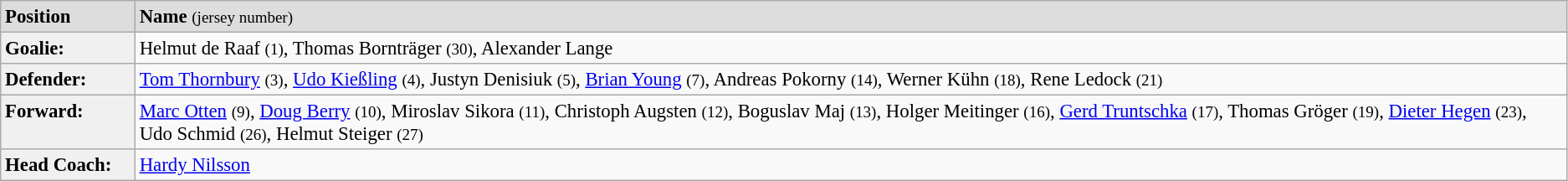<table class="wikitable" style="font-size: 95%;">
<tr bgcolor="#dddddd">
<td width="100" valign="top"><strong>Position</strong></td>
<td><strong>Name</strong> <small>(jersey number)</small></td>
</tr>
<tr>
<td width="100" valign="top" bgcolor="#f0f0f0"><strong>Goalie:</strong></td>
<td>Helmut de Raaf <small>(1)</small>, Thomas Bornträger <small>(30)</small>, Alexander Lange</td>
</tr>
<tr>
<td width="100" valign="top" bgcolor="#f0f0f0"><strong>Defender:</strong></td>
<td><a href='#'>Tom Thornbury</a> <small>(3)</small>, <a href='#'>Udo Kießling</a> <small>(4)</small>, Justyn Denisiuk <small>(5)</small>, <a href='#'>Brian Young</a> <small>(7)</small>, Andreas Pokorny <small>(14)</small>, Werner Kühn <small>(18)</small>, Rene Ledock <small>(21)</small></td>
</tr>
<tr>
<td width="100" valign="top" bgcolor="#f0f0f0"><strong>Forward:</strong></td>
<td><a href='#'>Marc Otten</a> <small>(9)</small>, <a href='#'>Doug Berry</a> <small>(10)</small>, Miroslav Sikora <small>(11)</small>, Christoph Augsten <small>(12)</small>, Boguslav Maj <small>(13)</small>, Holger Meitinger <small>(16)</small>, <a href='#'>Gerd Truntschka</a> <small>(17)</small>, Thomas Gröger <small>(19)</small>, <a href='#'>Dieter Hegen</a> <small>(23)</small>, Udo Schmid <small>(26)</small>, Helmut Steiger <small>(27)</small></td>
</tr>
<tr>
<td width="100" valign="top" bgcolor="#f0f0f0"><strong>Head Coach:</strong></td>
<td><a href='#'>Hardy Nilsson</a></td>
</tr>
</table>
